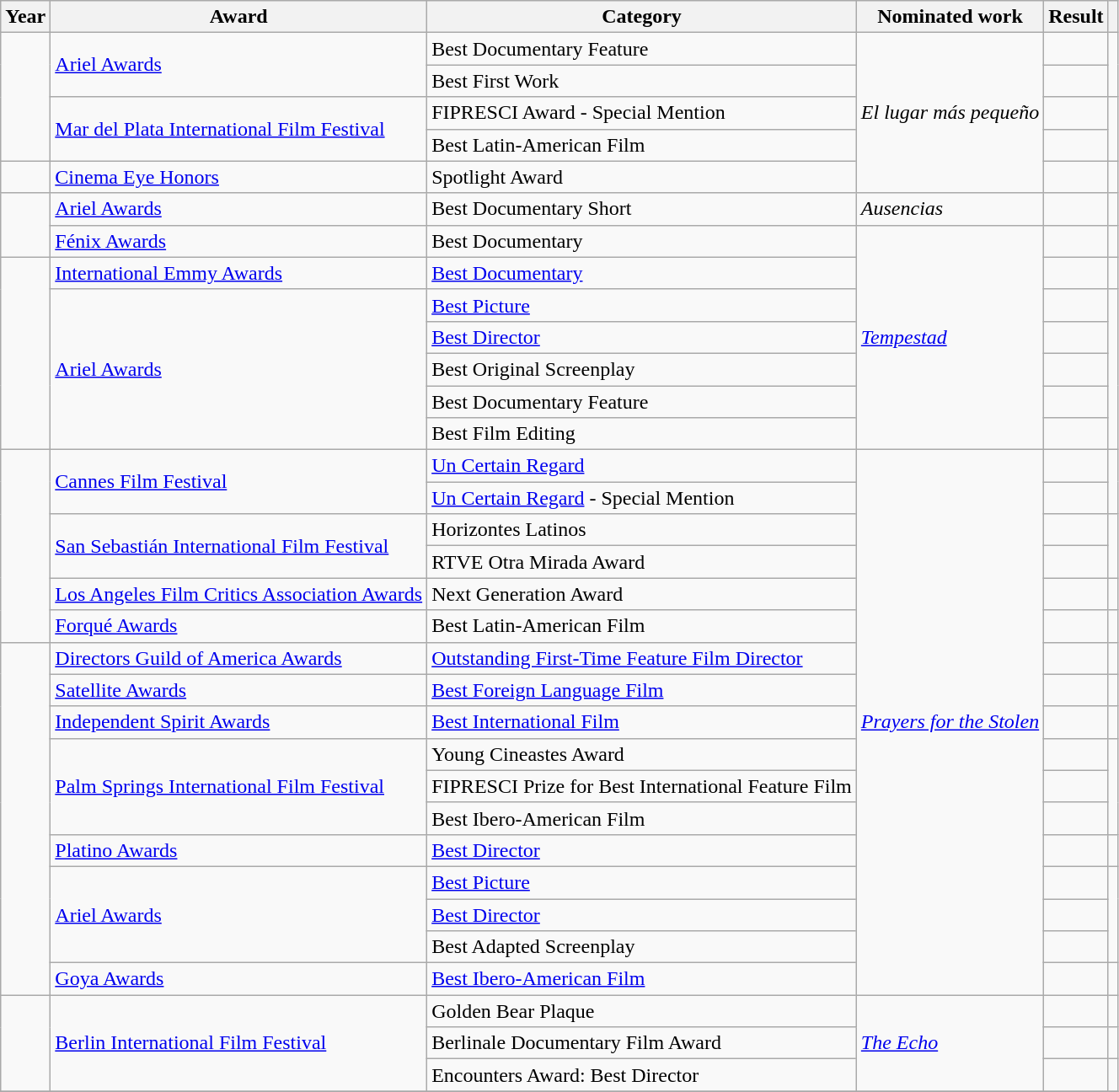<table class="wikitable sortable">
<tr>
<th>Year</th>
<th>Award</th>
<th>Category</th>
<th>Nominated work</th>
<th>Result</th>
<th></th>
</tr>
<tr>
<td rowspan="4"></td>
<td rowspan="2"><a href='#'>Ariel Awards</a></td>
<td>Best Documentary Feature</td>
<td rowspan="5"><em>El lugar más pequeño</em></td>
<td></td>
<td rowspan="2"></td>
</tr>
<tr>
<td>Best First Work</td>
<td></td>
</tr>
<tr>
<td rowspan="2"><a href='#'>Mar del Plata International Film Festival</a></td>
<td>FIPRESCI Award - Special Mention</td>
<td></td>
<td rowspan="2"></td>
</tr>
<tr>
<td>Best Latin-American Film</td>
<td></td>
</tr>
<tr>
<td></td>
<td><a href='#'>Cinema Eye Honors</a></td>
<td>Spotlight Award</td>
<td></td>
<td></td>
</tr>
<tr>
<td rowspan="2"></td>
<td><a href='#'>Ariel Awards</a></td>
<td>Best Documentary Short</td>
<td><em>Ausencias</em></td>
<td></td>
<td></td>
</tr>
<tr>
<td><a href='#'>Fénix Awards</a></td>
<td>Best Documentary</td>
<td rowspan="7"><em><a href='#'>Tempestad</a></em></td>
<td></td>
<td></td>
</tr>
<tr>
<td rowspan="6"></td>
<td><a href='#'>International Emmy Awards</a></td>
<td><a href='#'>Best Documentary</a></td>
<td></td>
<td></td>
</tr>
<tr>
<td rowspan="5"><a href='#'>Ariel Awards</a></td>
<td><a href='#'>Best Picture</a></td>
<td></td>
<td rowspan="5"></td>
</tr>
<tr>
<td><a href='#'>Best Director</a></td>
<td></td>
</tr>
<tr>
<td>Best Original Screenplay</td>
<td></td>
</tr>
<tr>
<td>Best Documentary Feature</td>
<td></td>
</tr>
<tr>
<td>Best Film Editing</td>
<td></td>
</tr>
<tr>
<td rowspan="6"></td>
<td rowspan="2"><a href='#'>Cannes Film Festival</a></td>
<td><a href='#'>Un Certain Regard</a></td>
<td rowspan="17"><em><a href='#'>Prayers for the Stolen</a></em></td>
<td></td>
<td rowspan="2"></td>
</tr>
<tr>
<td><a href='#'>Un Certain Regard</a> - Special Mention</td>
<td></td>
</tr>
<tr>
<td rowspan="2"><a href='#'>San Sebastián International Film Festival</a></td>
<td>Horizontes Latinos</td>
<td></td>
<td rowspan="2"></td>
</tr>
<tr>
<td>RTVE Otra Mirada Award</td>
<td></td>
</tr>
<tr>
<td><a href='#'>Los Angeles Film Critics Association Awards</a></td>
<td>Next Generation Award</td>
<td></td>
<td></td>
</tr>
<tr>
<td><a href='#'>Forqué Awards</a></td>
<td>Best Latin-American Film</td>
<td></td>
<td></td>
</tr>
<tr>
<td rowspan="11"></td>
<td><a href='#'>Directors Guild of America Awards</a></td>
<td><a href='#'>Outstanding First-Time Feature Film Director</a></td>
<td></td>
<td></td>
</tr>
<tr>
<td><a href='#'>Satellite Awards</a></td>
<td><a href='#'>Best Foreign Language Film</a></td>
<td></td>
<td></td>
</tr>
<tr>
<td><a href='#'>Independent Spirit Awards</a></td>
<td><a href='#'>Best International Film</a></td>
<td></td>
<td></td>
</tr>
<tr>
<td rowspan="3"><a href='#'>Palm Springs International Film Festival</a></td>
<td>Young Cineastes Award</td>
<td></td>
<td rowspan="3"></td>
</tr>
<tr>
<td>FIPRESCI Prize for Best International Feature Film</td>
<td></td>
</tr>
<tr>
<td>Best Ibero-American Film</td>
<td></td>
</tr>
<tr>
<td><a href='#'>Platino Awards</a></td>
<td><a href='#'>Best Director</a></td>
<td></td>
<td></td>
</tr>
<tr>
<td rowspan="3"><a href='#'>Ariel Awards</a></td>
<td><a href='#'>Best Picture</a></td>
<td></td>
<td rowspan="3"></td>
</tr>
<tr>
<td><a href='#'>Best Director</a></td>
<td></td>
</tr>
<tr>
<td>Best Adapted Screenplay</td>
<td></td>
</tr>
<tr>
<td><a href='#'>Goya Awards</a></td>
<td><a href='#'>Best Ibero-American Film</a></td>
<td></td>
<td></td>
</tr>
<tr>
<td rowspan="3"></td>
<td rowspan="3"><a href='#'>Berlin International Film Festival</a></td>
<td>Golden Bear Plaque</td>
<td rowspan="3"><em><a href='#'>The Echo</a></em></td>
<td></td>
<td></td>
</tr>
<tr>
<td>Berlinale Documentary Film Award</td>
<td></td>
<td></td>
</tr>
<tr>
<td>Encounters Award: Best Director</td>
<td></td>
<td></td>
</tr>
<tr>
</tr>
</table>
